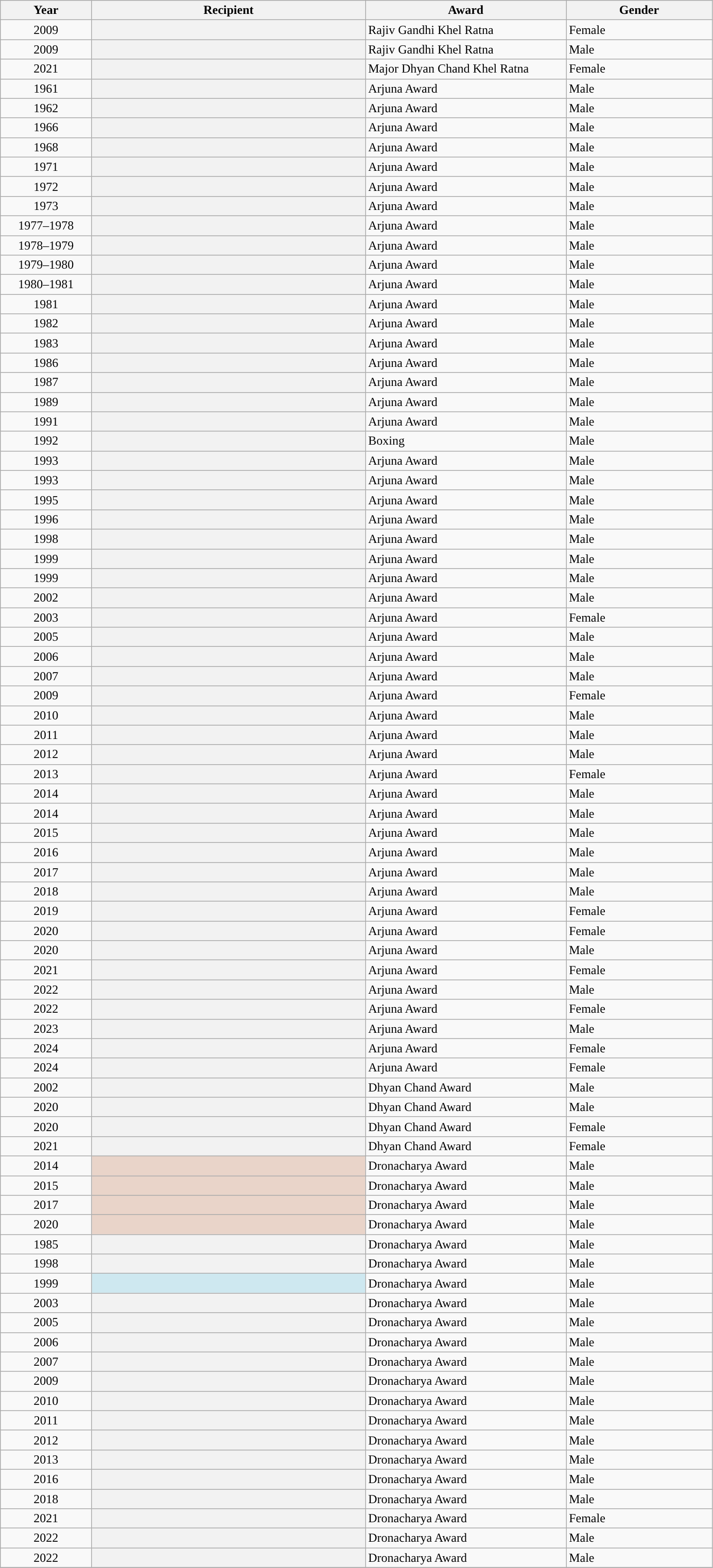<table class="wikitable plainrowheaders sortable" style="width:73%">
<tr>
<th scope="col" style="width:10%">Year</th>
<th scope="col" style="width:30%">Recipient</th>
<th scope="col" style="width:22%">Award</th>
<th scope="col" style="width:16%">Gender</th>
</tr>
<tr>
<td style="text-align:center;">2009</td>
<th scope="row"></th>
<td>Rajiv Gandhi Khel Ratna</td>
<td>Female</td>
</tr>
<tr>
<td style="text-align:center;">2009</td>
<th scope="row"></th>
<td>Rajiv Gandhi Khel Ratna</td>
<td>Male</td>
</tr>
<tr>
<td style="text-align:center;">2021</td>
<th scope="row"></th>
<td>Major Dhyan Chand Khel Ratna</td>
<td>Female</td>
</tr>
<tr>
<td style="text-align:center;">1961</td>
<th scope="row"></th>
<td>Arjuna Award</td>
<td>Male</td>
</tr>
<tr>
<td style="text-align:center;">1962</td>
<th scope="row"></th>
<td>Arjuna Award</td>
<td>Male</td>
</tr>
<tr>
<td style="text-align:center;">1966</td>
<th scope="row"></th>
<td>Arjuna Award</td>
<td>Male</td>
</tr>
<tr>
<td style="text-align:center;">1968</td>
<th scope="row"></th>
<td>Arjuna Award</td>
<td>Male</td>
</tr>
<tr>
<td style="text-align:center;">1971</td>
<th scope="row"></th>
<td>Arjuna Award</td>
<td>Male</td>
</tr>
<tr>
<td style="text-align:center;">1972</td>
<th scope="row"></th>
<td>Arjuna Award</td>
<td>Male</td>
</tr>
<tr>
<td style="text-align:center;">1973</td>
<th scope="row"></th>
<td>Arjuna Award</td>
<td>Male</td>
</tr>
<tr>
<td style="text-align:center;">1977–1978</td>
<th scope="row"></th>
<td>Arjuna Award</td>
<td>Male</td>
</tr>
<tr>
<td style="text-align:center;">1978–1979</td>
<th scope="row"></th>
<td>Arjuna Award</td>
<td>Male</td>
</tr>
<tr>
<td style="text-align:center;">1979–1980</td>
<th scope="row"></th>
<td>Arjuna Award</td>
<td>Male</td>
</tr>
<tr>
<td style="text-align:center;">1980–1981</td>
<th scope="row"></th>
<td>Arjuna Award</td>
<td>Male</td>
</tr>
<tr>
<td style="text-align:center;">1981</td>
<th scope="row"></th>
<td>Arjuna Award</td>
<td>Male</td>
</tr>
<tr>
<td style="text-align:center;">1982</td>
<th scope="row"></th>
<td>Arjuna Award</td>
<td>Male</td>
</tr>
<tr>
<td style="text-align:center;">1983</td>
<th scope="row"></th>
<td>Arjuna Award</td>
<td>Male</td>
</tr>
<tr>
<td style="text-align:center;">1986</td>
<th scope="row"></th>
<td>Arjuna Award</td>
<td>Male</td>
</tr>
<tr>
<td style="text-align:center;">1987</td>
<th scope="row"></th>
<td>Arjuna Award</td>
<td>Male</td>
</tr>
<tr>
<td style="text-align:center;">1989</td>
<th scope="row"></th>
<td>Arjuna Award</td>
<td>Male</td>
</tr>
<tr>
<td style="text-align:center;">1991</td>
<th scope="row"></th>
<td>Arjuna Award</td>
<td>Male</td>
</tr>
<tr>
<td style="text-align:center;">1992</td>
<th scope="row"></th>
<td>Boxing</td>
<td>Male</td>
</tr>
<tr>
<td style="text-align:center;">1993</td>
<th scope="row"></th>
<td>Arjuna Award</td>
<td>Male</td>
</tr>
<tr>
<td style="text-align:center;">1993</td>
<th scope="row"></th>
<td>Arjuna Award</td>
<td>Male</td>
</tr>
<tr>
<td style="text-align:center;">1995</td>
<th scope="row"></th>
<td>Arjuna Award</td>
<td>Male</td>
</tr>
<tr>
<td style="text-align:center;">1996</td>
<th scope="row"></th>
<td>Arjuna Award</td>
<td>Male</td>
</tr>
<tr>
<td style="text-align:center;">1998</td>
<th scope="row"></th>
<td>Arjuna Award</td>
<td>Male</td>
</tr>
<tr>
<td style="text-align:center;">1999</td>
<th scope="row"></th>
<td>Arjuna Award</td>
<td>Male</td>
</tr>
<tr>
<td style="text-align:center;">1999</td>
<th scope="row"></th>
<td>Arjuna Award</td>
<td>Male</td>
</tr>
<tr>
<td style="text-align:center;">2002</td>
<th scope="row"></th>
<td>Arjuna Award</td>
<td>Male</td>
</tr>
<tr>
<td style="text-align:center;">2003</td>
<th scope="row"></th>
<td>Arjuna Award</td>
<td>Female</td>
</tr>
<tr>
<td style="text-align:center;">2005</td>
<th scope="row"></th>
<td>Arjuna Award</td>
<td>Male</td>
</tr>
<tr>
<td style="text-align:center;">2006</td>
<th scope="row"></th>
<td>Arjuna Award</td>
<td>Male</td>
</tr>
<tr>
<td style="text-align:center;">2007</td>
<th scope="row"></th>
<td>Arjuna Award</td>
<td>Male</td>
</tr>
<tr>
<td style="text-align:center;">2009</td>
<th scope="row"></th>
<td>Arjuna Award</td>
<td>Female</td>
</tr>
<tr>
<td style="text-align:center;">2010</td>
<th scope="row"></th>
<td>Arjuna Award</td>
<td>Male</td>
</tr>
<tr>
<td style="text-align:center;">2011</td>
<th scope="row"></th>
<td>Arjuna Award</td>
<td>Male</td>
</tr>
<tr>
<td style="text-align:center;">2012</td>
<th scope="row"></th>
<td>Arjuna Award</td>
<td>Male</td>
</tr>
<tr>
<td style="text-align:center;">2013</td>
<th scope="row"></th>
<td>Arjuna Award</td>
<td>Female</td>
</tr>
<tr>
<td style="text-align:center;">2014</td>
<th scope="row"></th>
<td>Arjuna Award</td>
<td>Male</td>
</tr>
<tr>
<td style="text-align:center;">2014</td>
<th scope="row"></th>
<td>Arjuna Award</td>
<td>Male</td>
</tr>
<tr>
<td style="text-align:center;">2015</td>
<th scope="row"></th>
<td>Arjuna Award</td>
<td>Male</td>
</tr>
<tr>
<td style="text-align:center;">2016</td>
<th scope="row"></th>
<td>Arjuna Award</td>
<td>Male</td>
</tr>
<tr>
<td style="text-align:center;">2017</td>
<th scope="row"></th>
<td>Arjuna Award</td>
<td>Male</td>
</tr>
<tr>
<td style="text-align:center;">2018</td>
<th scope="row"></th>
<td>Arjuna Award</td>
<td>Male</td>
</tr>
<tr>
<td style="text-align:center;">2019</td>
<th scope="row"></th>
<td>Arjuna Award</td>
<td>Female</td>
</tr>
<tr>
<td style="text-align:center;">2020</td>
<th scope="row"></th>
<td>Arjuna Award</td>
<td>Female</td>
</tr>
<tr>
<td style="text-align:center;">2020</td>
<th scope="row"></th>
<td>Arjuna Award</td>
<td>Male</td>
</tr>
<tr>
<td style="text-align:center;">2021</td>
<th scope="row"></th>
<td>Arjuna Award</td>
<td>Female</td>
</tr>
<tr>
<td style="text-align:center;">2022</td>
<th scope="row"></th>
<td>Arjuna Award</td>
<td>Male</td>
</tr>
<tr>
<td style="text-align:center;">2022</td>
<th scope="row"></th>
<td>Arjuna Award</td>
<td>Female</td>
</tr>
<tr>
<td style="text-align:center;">2023</td>
<th scope="row"></th>
<td>Arjuna Award</td>
<td>Male</td>
</tr>
<tr>
<td style="text-align:center;">2024</td>
<th scope="row"></th>
<td>Arjuna Award</td>
<td>Female</td>
</tr>
<tr>
<td style="text-align:center;">2024</td>
<th scope="row"></th>
<td>Arjuna Award</td>
<td>Female</td>
</tr>
<tr>
<td style="text-align:center;">2002</td>
<th scope="row"></th>
<td>Dhyan Chand Award</td>
<td>Male</td>
</tr>
<tr>
<td style="text-align:center;">2020</td>
<th scope="row"></th>
<td>Dhyan Chand Award</td>
<td>Male</td>
</tr>
<tr>
<td style="text-align:center;">2020</td>
<th scope="row"></th>
<td>Dhyan Chand Award</td>
<td>Female</td>
</tr>
<tr>
<td style="text-align:center;">2021</td>
<th scope="row"></th>
<td>Dhyan Chand Award</td>
<td>Female</td>
</tr>
<tr>
<td style="text-align:center;">2014</td>
<th scope="row" style="background-color:#E9D4C9"> </th>
<td>Dronacharya Award</td>
<td>Male</td>
</tr>
<tr>
<td style="text-align:center;">2015</td>
<th scope="row" style="background-color:#E9D4C9"> </th>
<td>Dronacharya Award</td>
<td>Male</td>
</tr>
<tr>
<td style="text-align:center;">2017</td>
<th scope="row" style="background-color:#E9D4C9"> </th>
<td>Dronacharya Award</td>
<td>Male</td>
</tr>
<tr>
<td style="text-align:center;">2020</td>
<th scope="row" style="background-color:#E9D4C9"> </th>
<td>Dronacharya Award</td>
<td>Male</td>
</tr>
<tr>
<td style="text-align:center;">1985</td>
<th scope="row"></th>
<td>Dronacharya Award</td>
<td>Male</td>
</tr>
<tr>
<td style="text-align:center;">1998</td>
<th scope="row"></th>
<td>Dronacharya Award</td>
<td>Male</td>
</tr>
<tr>
<td style="text-align:center;">1999</td>
<th scope="row" style="background-color:#CEE8F0;"> </th>
<td>Dronacharya Award</td>
<td>Male</td>
</tr>
<tr>
<td style="text-align:center;">2003</td>
<th scope="row"></th>
<td>Dronacharya Award</td>
<td>Male</td>
</tr>
<tr>
<td style="text-align:center;">2005</td>
<th scope="row"></th>
<td>Dronacharya Award</td>
<td>Male</td>
</tr>
<tr>
<td style="text-align:center;">2006</td>
<th scope="row"></th>
<td>Dronacharya Award</td>
<td>Male</td>
</tr>
<tr>
<td style="text-align:center;">2007</td>
<th scope="row"></th>
<td>Dronacharya Award</td>
<td>Male</td>
</tr>
<tr>
<td style="text-align:center;">2009</td>
<th scope="row"></th>
<td>Dronacharya Award</td>
<td>Male</td>
</tr>
<tr>
<td style="text-align:center;">2010</td>
<th scope="row"></th>
<td>Dronacharya Award</td>
<td>Male</td>
</tr>
<tr>
<td style="text-align:center;">2011</td>
<th scope="row"></th>
<td>Dronacharya Award</td>
<td>Male</td>
</tr>
<tr>
<td style="text-align:center;">2012</td>
<th scope="row"></th>
<td>Dronacharya Award</td>
<td>Male</td>
</tr>
<tr>
<td style="text-align:center;">2013</td>
<th scope="row"></th>
<td>Dronacharya Award</td>
<td>Male</td>
</tr>
<tr>
<td style="text-align:center;">2016</td>
<th scope="row"></th>
<td>Dronacharya Award</td>
<td>Male</td>
</tr>
<tr>
<td style="text-align:center;">2018</td>
<th scope="row"></th>
<td>Dronacharya Award</td>
<td>Male</td>
</tr>
<tr>
<td style="text-align:center;">2021</td>
<th scope="row"></th>
<td>Dronacharya Award</td>
<td>Female</td>
</tr>
<tr>
<td style="text-align:center;">2022</td>
<th scope="row"></th>
<td>Dronacharya Award</td>
<td>Male</td>
</tr>
<tr>
<td style="text-align:center;">2022</td>
<th scope="row"></th>
<td>Dronacharya Award</td>
<td>Male</td>
</tr>
<tr>
</tr>
</table>
